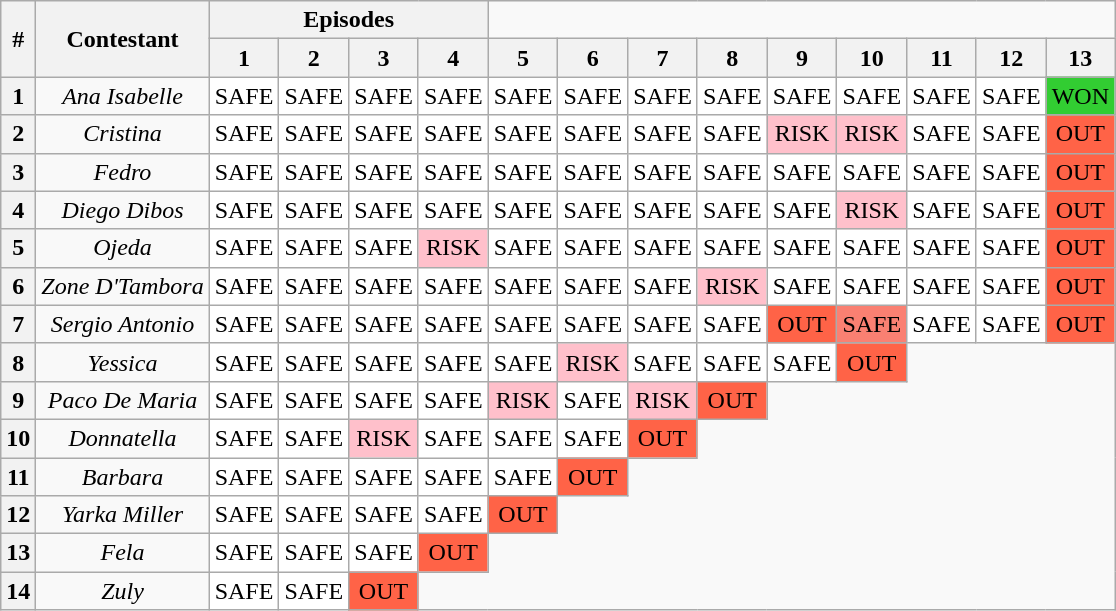<table class="wikitable" style="text-align:center">
<tr>
<th rowspan=2>#</th>
<th rowspan=2>Contestant</th>
<th colspan=4>Episodes</th>
</tr>
<tr>
<th>1</th>
<th>2</th>
<th>3</th>
<th>4</th>
<th>5</th>
<th>6</th>
<th>7</th>
<th>8</th>
<th>9</th>
<th>10</th>
<th>11</th>
<th>12</th>
<th>13</th>
</tr>
<tr>
<th>1</th>
<td><em>Ana Isabelle</em></td>
<td bgcolor="white">SAFE</td>
<td bgcolor="white">SAFE</td>
<td bgcolor="white">SAFE</td>
<td bgcolor="white">SAFE</td>
<td bgcolor="white">SAFE</td>
<td bgcolor="white">SAFE</td>
<td bgcolor="white">SAFE</td>
<td bgcolor="white">SAFE</td>
<td bgcolor="white">SAFE</td>
<td bgcolor="white">SAFE</td>
<td bgcolor="white">SAFE</td>
<td bgcolor="white">SAFE</td>
<td bgcolor="limegreen">WON</td>
</tr>
<tr>
<th>2</th>
<td><em>Cristina</em></td>
<td bgcolor="white">SAFE</td>
<td bgcolor="white">SAFE</td>
<td bgcolor="white">SAFE</td>
<td bgcolor="white">SAFE</td>
<td bgcolor="white">SAFE</td>
<td bgcolor="white">SAFE</td>
<td bgcolor="white">SAFE</td>
<td bgcolor="white">SAFE</td>
<td bgcolor="PINK">RISK</td>
<td bgcolor="PINK">RISK</td>
<td bgcolor="white">SAFE</td>
<td bgcolor="white">SAFE</td>
<td bgcolor="tomato">OUT</td>
</tr>
<tr>
<th>3</th>
<td><em>Fedro</em></td>
<td bgcolor="white">SAFE</td>
<td bgcolor="white">SAFE</td>
<td bgcolor="white">SAFE</td>
<td bgcolor="white">SAFE</td>
<td bgcolor="white">SAFE</td>
<td bgcolor="white">SAFE</td>
<td bgcolor="white">SAFE</td>
<td bgcolor="white">SAFE</td>
<td bgcolor="white">SAFE</td>
<td bgcolor="white">SAFE</td>
<td bgcolor="white">SAFE</td>
<td bgcolor="white">SAFE</td>
<td bgcolor="tomato">OUT</td>
</tr>
<tr>
<th>4</th>
<td><em>Diego Dibos</em></td>
<td bgcolor="white">SAFE</td>
<td bgcolor="white">SAFE</td>
<td bgcolor="white">SAFE</td>
<td bgcolor="white">SAFE</td>
<td bgcolor="white">SAFE</td>
<td bgcolor="white">SAFE</td>
<td bgcolor="white">SAFE</td>
<td bgcolor="white">SAFE</td>
<td bgcolor="white">SAFE</td>
<td bgcolor="PINK">RISK</td>
<td bgcolor="white">SAFE</td>
<td bgcolor="white">SAFE</td>
<td bgcolor="tomato">OUT</td>
</tr>
<tr>
<th>5</th>
<td><em>Ojeda</em></td>
<td bgcolor="white">SAFE</td>
<td bgcolor="white">SAFE</td>
<td bgcolor="white">SAFE</td>
<td bgcolor="pink">RISK</td>
<td bgcolor="white">SAFE</td>
<td bgcolor="white">SAFE</td>
<td bgcolor="white">SAFE</td>
<td bgcolor="white">SAFE</td>
<td bgcolor="white">SAFE</td>
<td bgcolor="white">SAFE</td>
<td bgcolor="white">SAFE</td>
<td bgcolor="white">SAFE</td>
<td bgcolor="tomato">OUT</td>
</tr>
<tr>
<th>6</th>
<td><em>Zone D'Tambora</em></td>
<td bgcolor="white">SAFE</td>
<td bgcolor="white">SAFE</td>
<td bgcolor="white">SAFE</td>
<td bgcolor="white">SAFE</td>
<td bgcolor="white">SAFE</td>
<td bgcolor="white">SAFE</td>
<td bgcolor="white">SAFE</td>
<td bgcolor="PINK">RISK</td>
<td bgcolor="white">SAFE</td>
<td bgcolor="white">SAFE</td>
<td bgcolor="white">SAFE</td>
<td bgcolor="white">SAFE</td>
<td bgcolor="tomato">OUT</td>
</tr>
<tr>
<th>7</th>
<td><em>Sergio Antonio</em></td>
<td bgcolor="white">SAFE</td>
<td bgcolor="white">SAFE</td>
<td bgcolor="white">SAFE</td>
<td bgcolor="white">SAFE</td>
<td bgcolor="white">SAFE</td>
<td bgcolor="white">SAFE</td>
<td bgcolor="white">SAFE</td>
<td bgcolor="white">SAFE</td>
<td bgcolor="tomato">OUT</td>
<td bgcolor="salmon">SAFE</td>
<td bgcolor="white">SAFE</td>
<td bgcolor="white">SAFE</td>
<td bgcolor="tomato">OUT</td>
</tr>
<tr>
<th>8</th>
<td><em>Yessica</em></td>
<td bgcolor="white">SAFE</td>
<td bgcolor="white">SAFE</td>
<td bgcolor="white">SAFE</td>
<td bgcolor="white">SAFE</td>
<td bgcolor="white">SAFE</td>
<td bgcolor="PINK">RISK</td>
<td bgcolor="white">SAFE</td>
<td bgcolor="white">SAFE</td>
<td bgcolor="white">SAFE</td>
<td bgcolor="TOMATO">OUT</td>
</tr>
<tr>
<th>9</th>
<td><em>Paco De Maria</em></td>
<td bgcolor="white">SAFE</td>
<td bgcolor="white">SAFE</td>
<td bgcolor="white">SAFE</td>
<td bgcolor="white">SAFE</td>
<td bgcolor="pink">RISK</td>
<td bgcolor="white">SAFE</td>
<td bgcolor="PINK">RISK</td>
<td bgcolor="TOMATO">OUT</td>
</tr>
<tr>
<th>10</th>
<td><em>Donnatella</em></td>
<td bgcolor="white">SAFE</td>
<td bgcolor="white">SAFE</td>
<td bgcolor="pink">RISK</td>
<td bgcolor="white">SAFE</td>
<td bgcolor="white">SAFE</td>
<td bgcolor="white">SAFE</td>
<td bgcolor="TOMATO">OUT</td>
</tr>
<tr>
<th>11</th>
<td><em>Barbara</em></td>
<td bgcolor="white">SAFE</td>
<td bgcolor="white">SAFE</td>
<td bgcolor="white">SAFE</td>
<td bgcolor="white">SAFE</td>
<td bgcolor="white">SAFE</td>
<td bgcolor="TOMATO">OUT</td>
</tr>
<tr>
<th>12</th>
<td><em>Yarka Miller</em></td>
<td bgcolor="white">SAFE</td>
<td bgcolor="white">SAFE</td>
<td bgcolor="white">SAFE</td>
<td bgcolor="white">SAFE</td>
<td bgcolor="tomato">OUT</td>
</tr>
<tr>
<th>13</th>
<td><em>Fela</em></td>
<td bgcolor="white">SAFE</td>
<td bgcolor="white">SAFE</td>
<td bgcolor="white">SAFE</td>
<td bgcolor="tomato">OUT</td>
</tr>
<tr>
<th>14</th>
<td><em>Zuly</em></td>
<td bgcolor="white">SAFE</td>
<td bgcolor="white">SAFE</td>
<td bgcolor="tomato">OUT</td>
</tr>
</table>
